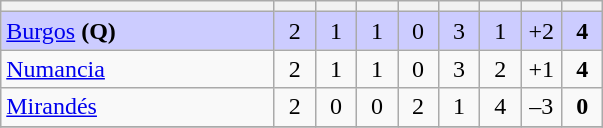<table class="wikitable" style="text-align: center;">
<tr>
<th width="175"></th>
<th width="20"></th>
<th width="20"></th>
<th width="20"></th>
<th width="20"></th>
<th width="20"></th>
<th width="20"></th>
<th width="20"></th>
<th width="20"></th>
</tr>
<tr bgcolor=#ccccff>
<td align=left><a href='#'>Burgos</a> <strong>(Q)</strong></td>
<td>2</td>
<td>1</td>
<td>1</td>
<td>0</td>
<td>3</td>
<td>1</td>
<td>+2</td>
<td><strong>4</strong></td>
</tr>
<tr>
<td align=left><a href='#'>Numancia</a></td>
<td>2</td>
<td>1</td>
<td>1</td>
<td>0</td>
<td>3</td>
<td>2</td>
<td>+1</td>
<td><strong>4</strong></td>
</tr>
<tr>
<td align=left><a href='#'>Mirandés</a></td>
<td>2</td>
<td>0</td>
<td>0</td>
<td>2</td>
<td>1</td>
<td>4</td>
<td>–3</td>
<td><strong>0</strong></td>
</tr>
<tr>
</tr>
</table>
